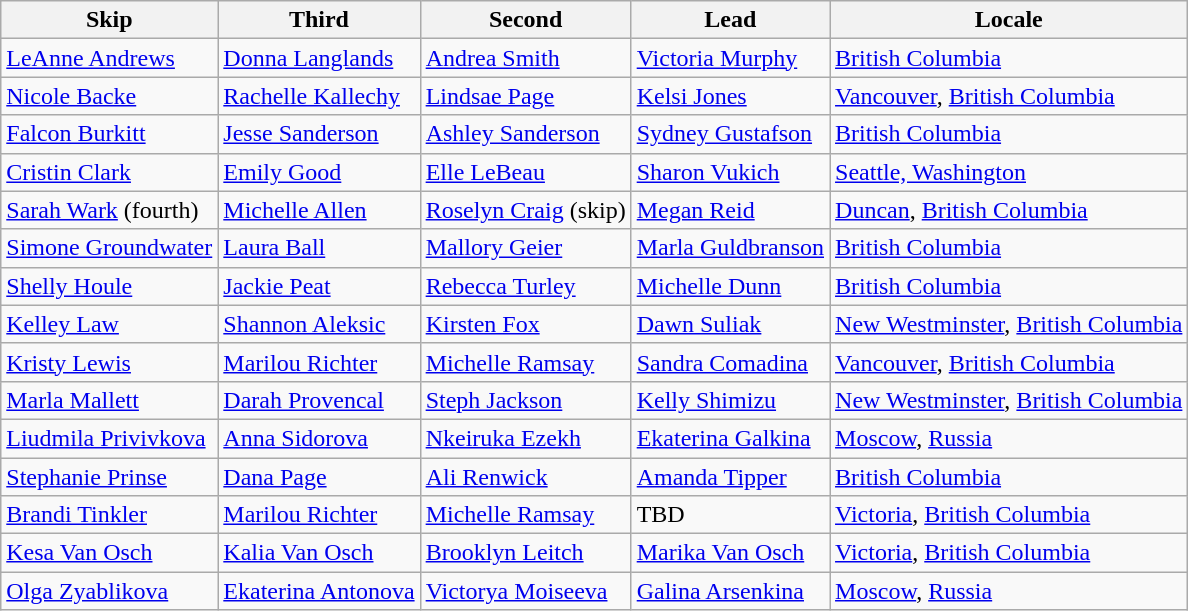<table class=wikitable>
<tr>
<th>Skip</th>
<th>Third</th>
<th>Second</th>
<th>Lead</th>
<th>Locale</th>
</tr>
<tr>
<td><a href='#'>LeAnne Andrews</a></td>
<td><a href='#'>Donna Langlands</a></td>
<td><a href='#'>Andrea Smith</a></td>
<td><a href='#'>Victoria Murphy</a></td>
<td> <a href='#'>British Columbia</a></td>
</tr>
<tr>
<td><a href='#'>Nicole Backe</a></td>
<td><a href='#'>Rachelle Kallechy</a></td>
<td><a href='#'>Lindsae Page</a></td>
<td><a href='#'>Kelsi Jones</a></td>
<td> <a href='#'>Vancouver</a>, <a href='#'>British Columbia</a></td>
</tr>
<tr>
<td><a href='#'>Falcon Burkitt</a></td>
<td><a href='#'>Jesse Sanderson</a></td>
<td><a href='#'>Ashley Sanderson</a></td>
<td><a href='#'>Sydney Gustafson</a></td>
<td> <a href='#'>British Columbia</a></td>
</tr>
<tr>
<td><a href='#'>Cristin Clark</a></td>
<td><a href='#'>Emily Good</a></td>
<td><a href='#'>Elle LeBeau</a></td>
<td><a href='#'>Sharon Vukich</a></td>
<td> <a href='#'>Seattle, Washington</a></td>
</tr>
<tr>
<td><a href='#'>Sarah Wark</a> (fourth)</td>
<td><a href='#'>Michelle Allen</a></td>
<td><a href='#'>Roselyn Craig</a> (skip)</td>
<td><a href='#'>Megan Reid</a></td>
<td> <a href='#'>Duncan</a>, <a href='#'>British Columbia</a></td>
</tr>
<tr>
<td><a href='#'>Simone Groundwater</a></td>
<td><a href='#'>Laura Ball</a></td>
<td><a href='#'>Mallory Geier</a></td>
<td><a href='#'>Marla Guldbranson</a></td>
<td> <a href='#'>British Columbia</a></td>
</tr>
<tr>
<td><a href='#'>Shelly Houle</a></td>
<td><a href='#'>Jackie Peat</a></td>
<td><a href='#'>Rebecca Turley</a></td>
<td><a href='#'>Michelle Dunn</a></td>
<td> <a href='#'>British Columbia</a></td>
</tr>
<tr>
<td><a href='#'>Kelley Law</a></td>
<td><a href='#'>Shannon Aleksic</a></td>
<td><a href='#'>Kirsten Fox</a></td>
<td><a href='#'>Dawn Suliak</a></td>
<td> <a href='#'>New Westminster</a>, <a href='#'>British Columbia</a></td>
</tr>
<tr>
<td><a href='#'>Kristy Lewis</a></td>
<td><a href='#'>Marilou Richter</a></td>
<td><a href='#'>Michelle Ramsay</a></td>
<td><a href='#'>Sandra Comadina</a></td>
<td> <a href='#'>Vancouver</a>, <a href='#'>British Columbia</a></td>
</tr>
<tr>
<td><a href='#'>Marla Mallett</a></td>
<td><a href='#'>Darah Provencal</a></td>
<td><a href='#'>Steph Jackson</a></td>
<td><a href='#'>Kelly Shimizu</a></td>
<td> <a href='#'>New Westminster</a>, <a href='#'>British Columbia</a></td>
</tr>
<tr>
<td><a href='#'>Liudmila Privivkova</a></td>
<td><a href='#'>Anna Sidorova</a></td>
<td><a href='#'>Nkeiruka Ezekh</a></td>
<td><a href='#'>Ekaterina Galkina</a></td>
<td> <a href='#'>Moscow</a>, <a href='#'>Russia</a></td>
</tr>
<tr>
<td><a href='#'>Stephanie Prinse</a></td>
<td><a href='#'>Dana Page</a></td>
<td><a href='#'>Ali Renwick</a></td>
<td><a href='#'>Amanda Tipper</a></td>
<td> <a href='#'>British Columbia</a></td>
</tr>
<tr>
<td><a href='#'>Brandi Tinkler</a></td>
<td><a href='#'>Marilou Richter</a></td>
<td><a href='#'>Michelle Ramsay</a></td>
<td>TBD</td>
<td> <a href='#'>Victoria</a>, <a href='#'>British Columbia</a></td>
</tr>
<tr>
<td><a href='#'>Kesa Van Osch</a></td>
<td><a href='#'>Kalia Van Osch</a></td>
<td><a href='#'>Brooklyn Leitch</a></td>
<td><a href='#'>Marika Van Osch</a></td>
<td> <a href='#'>Victoria</a>, <a href='#'>British Columbia</a></td>
</tr>
<tr>
<td><a href='#'>Olga Zyablikova</a></td>
<td><a href='#'>Ekaterina Antonova</a></td>
<td><a href='#'>Victorya Moiseeva</a></td>
<td><a href='#'>Galina Arsenkina</a></td>
<td> <a href='#'>Moscow</a>, <a href='#'>Russia</a></td>
</tr>
</table>
